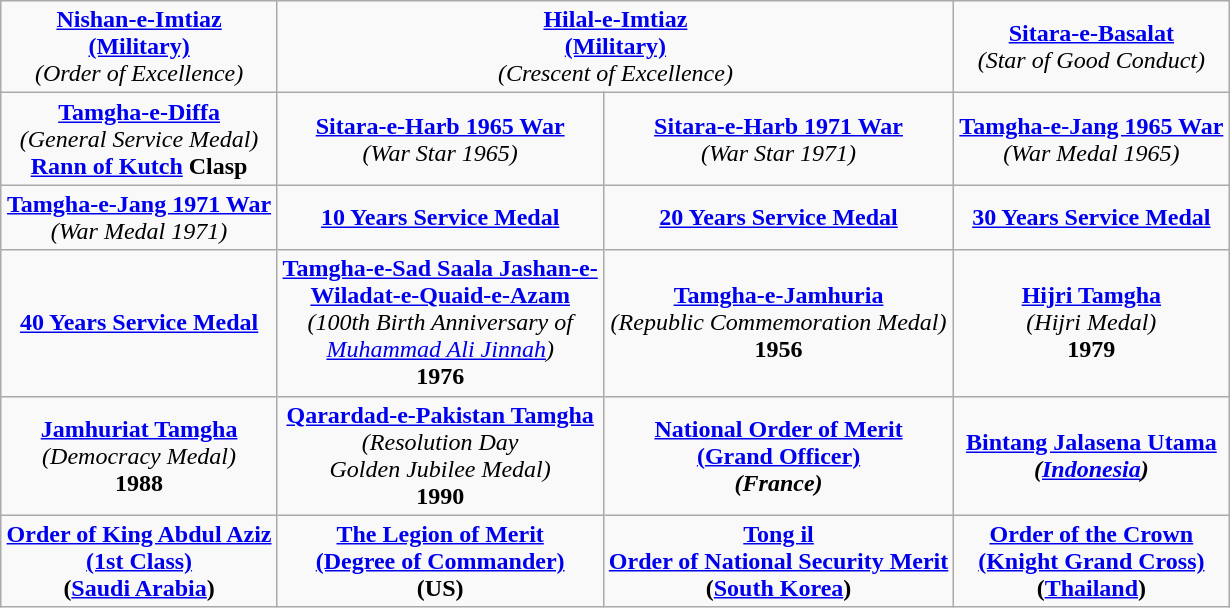<table class="wikitable" style="margin:1em auto; text-align:center;">
<tr>
<td><strong><a href='#'>Nishan-e-Imtiaz</a></strong><br><strong><a href='#'>(Military)</a></strong><br><em>(Order of Excellence)</em></td>
<td colspan="2"><a href='#'><strong>Hilal-e-Imtiaz</strong></a><br><strong><a href='#'>(Military)</a></strong><br><em>(Crescent of Excellence)</em></td>
<td><strong><a href='#'>Sitara-e-Basalat</a></strong><br><em>(Star of Good Conduct)</em></td>
</tr>
<tr>
<td><strong><a href='#'>Tamgha-e-Diffa</a></strong><br><em>(General Service Medal)</em><br><strong><a href='#'>Rann of Kutch</a> Clasp</strong></td>
<td><strong><a href='#'>Sitara-e-Harb 1965 War</a></strong><br><em>(War Star 1965)</em></td>
<td><strong><a href='#'>Sitara-e-Harb 1971 War</a></strong><br><em>(War Star 1971)</em></td>
<td><strong><a href='#'>Tamgha-e-Jang 1965 War</a></strong><br><em>(War Medal 1965)</em></td>
</tr>
<tr>
<td><strong><a href='#'>Tamgha-e-Jang 1971 War</a></strong><br><em>(War Medal 1971)</em></td>
<td><strong><a href='#'>10 Years Service Medal</a></strong></td>
<td><strong><a href='#'>20 Years Service Medal</a></strong></td>
<td><strong><a href='#'>30 Years Service Medal</a></strong></td>
</tr>
<tr>
<td><strong><a href='#'>40 Years Service Medal</a></strong></td>
<td><strong><a href='#'>Tamgha-e-Sad Saala Jashan-e-</a></strong><br><strong><a href='#'>Wiladat-e-Quaid-e-Azam</a></strong><br><em>(100th Birth Anniversary of</em><br><em><a href='#'>Muhammad Ali Jinnah</a>)</em><br><strong>1976</strong></td>
<td><strong><a href='#'>Tamgha-e-Jamhuria</a></strong><br><em>(Republic Commemoration Medal)</em><br><strong>1956</strong></td>
<td><strong><a href='#'>Hijri Tamgha</a></strong><br><em>(Hijri Medal)</em><br><strong>1979</strong></td>
</tr>
<tr>
<td><strong><a href='#'>Jamhuriat Tamgha</a></strong><br><em>(Democracy Medal)</em><br><strong>1988</strong></td>
<td><strong><a href='#'>Qarardad-e-Pakistan Tamgha</a></strong><br><em>(Resolution Day</em><br><em>Golden Jubilee Medal)</em><br><strong>1990</strong></td>
<td><strong><a href='#'>National Order of Merit</a></strong><br><a href='#'><strong>(Grand Officer)</strong></a><br><strong><em>(France)</em></strong></td>
<td><strong><a href='#'>Bintang Jalasena Utama</a></strong><br><strong><em>(<a href='#'>Indonesia</a>)</em></strong></td>
</tr>
<tr>
<td><strong><a href='#'>Order of King Abdul Aziz</a></strong><br><strong><a href='#'>(1st Class)</a></strong><br><strong>(<a href='#'>Saudi Arabia</a>)</strong></td>
<td><strong><a href='#'>The Legion of Merit</a></strong><br><strong><a href='#'>(Degree of Commander)</a></strong><br><strong>(US)</strong></td>
<td><a href='#'><strong>Tong il</strong></a><br><strong><a href='#'>Order of National Security Merit</a></strong><br><strong>(<a href='#'>South Korea</a>)</strong></td>
<td><strong><a href='#'>Order of the Crown</a></strong><br><strong><a href='#'>(Knight Grand Cross)</a></strong><br><strong>(<a href='#'>Thailand</a>)</strong></td>
</tr>
</table>
